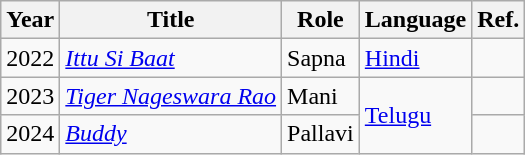<table class="wikitable sortable">
<tr>
<th>Year</th>
<th>Title</th>
<th>Role</th>
<th>Language</th>
<th>Ref.</th>
</tr>
<tr>
<td>2022</td>
<td><em><a href='#'>Ittu Si Baat</a></em></td>
<td>Sapna</td>
<td><a href='#'>Hindi</a></td>
<td></td>
</tr>
<tr>
<td>2023</td>
<td><em><a href='#'>Tiger Nageswara Rao</a></em></td>
<td>Mani</td>
<td rowspan="2"><a href='#'>Telugu</a></td>
<td></td>
</tr>
<tr>
<td>2024</td>
<td><em><a href='#'>Buddy</a></em></td>
<td>Pallavi</td>
<td></td>
</tr>
</table>
